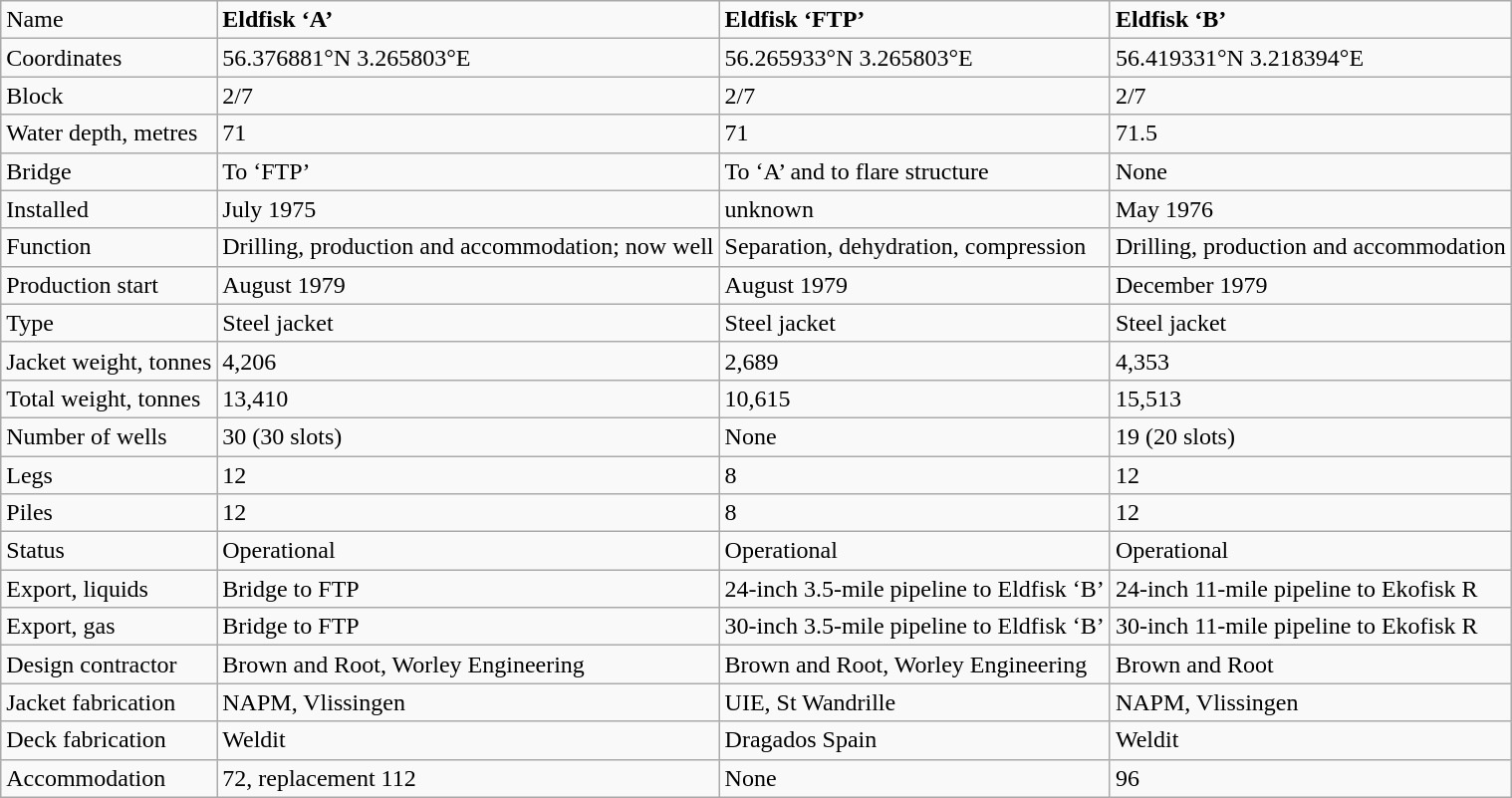<table class="wikitable">
<tr>
<td>Name</td>
<td><strong>Eldfisk ‘A’</strong></td>
<td><strong>Eldfisk ‘FTP’</strong></td>
<td><strong>Eldfisk ‘B’</strong></td>
</tr>
<tr>
<td>Coordinates</td>
<td>56.376881°N 3.265803°E</td>
<td>56.265933°N 3.265803°E</td>
<td>56.419331°N 3.218394°E</td>
</tr>
<tr>
<td>Block</td>
<td>2/7</td>
<td>2/7</td>
<td>2/7</td>
</tr>
<tr>
<td>Water depth, metres</td>
<td>71</td>
<td>71</td>
<td>71.5</td>
</tr>
<tr>
<td>Bridge</td>
<td>To ‘FTP’</td>
<td>To ‘A’ and to flare structure</td>
<td>None</td>
</tr>
<tr>
<td>Installed</td>
<td>July 1975</td>
<td>unknown</td>
<td>May 1976</td>
</tr>
<tr>
<td>Function</td>
<td>Drilling, production and  accommodation; now well</td>
<td>Separation, dehydration,  compression</td>
<td>Drilling, production and accommodation</td>
</tr>
<tr>
<td>Production start</td>
<td>August 1979</td>
<td>August 1979</td>
<td>December 1979</td>
</tr>
<tr>
<td>Type</td>
<td>Steel jacket</td>
<td>Steel jacket</td>
<td>Steel jacket</td>
</tr>
<tr>
<td>Jacket weight, tonnes</td>
<td>4,206</td>
<td>2,689</td>
<td>4,353</td>
</tr>
<tr>
<td>Total weight, tonnes</td>
<td>13,410</td>
<td>10,615</td>
<td>15,513</td>
</tr>
<tr>
<td>Number of wells</td>
<td>30 (30 slots)</td>
<td>None</td>
<td>19 (20 slots)</td>
</tr>
<tr>
<td>Legs</td>
<td>12</td>
<td>8</td>
<td>12</td>
</tr>
<tr>
<td>Piles</td>
<td>12</td>
<td>8</td>
<td>12</td>
</tr>
<tr>
<td>Status</td>
<td>Operational</td>
<td>Operational</td>
<td>Operational</td>
</tr>
<tr>
<td>Export, liquids</td>
<td>Bridge to FTP</td>
<td>24-inch 3.5-mile pipeline to Eldfisk  ‘B’</td>
<td>24-inch 11-mile pipeline to  Ekofisk R</td>
</tr>
<tr>
<td>Export, gas</td>
<td>Bridge to FTP</td>
<td>30-inch 3.5-mile pipeline to Eldfisk  ‘B’</td>
<td>30-inch 11-mile pipeline to  Ekofisk R</td>
</tr>
<tr>
<td>Design contractor</td>
<td>Brown and Root, Worley Engineering</td>
<td>Brown and Root, Worley Engineering</td>
<td>Brown and Root</td>
</tr>
<tr>
<td>Jacket fabrication</td>
<td>NAPM, Vlissingen</td>
<td>UIE, St Wandrille</td>
<td>NAPM, Vlissingen</td>
</tr>
<tr>
<td>Deck fabrication</td>
<td>Weldit</td>
<td>Dragados Spain</td>
<td>Weldit</td>
</tr>
<tr>
<td>Accommodation</td>
<td>72, replacement 112</td>
<td>None</td>
<td>96</td>
</tr>
</table>
